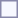<table style="border:1px solid #8888aa; background-color:#f7f8ff; padding:5px; font-size:95%; margin: 0px 12px 12px 0px;">
</table>
